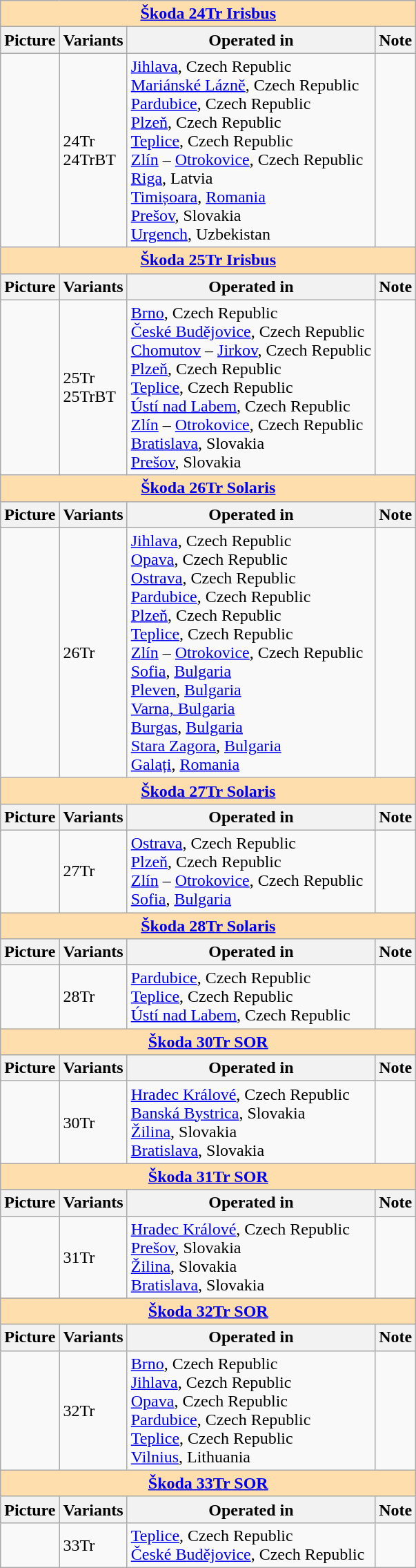<table class="wikitable">
<tr>
<th colspan="4" style="background: #ffdead;"><a href='#'>Škoda 24Tr Irisbus</a></th>
</tr>
<tr>
<th>Picture</th>
<th>Variants</th>
<th>Operated in</th>
<th>Note</th>
</tr>
<tr>
<td rowspan="1"></td>
<td>24Tr <br> 24TrBT</td>
<td> <a href='#'>Jihlava</a>, Czech Republic <br> <a href='#'>Mariánské Lázně</a>, Czech Republic <br> <a href='#'>Pardubice</a>, Czech Republic <br> <a href='#'>Plzeň</a>, Czech Republic <br> <a href='#'>Teplice</a>, Czech Republic <br> <a href='#'>Zlín</a> – <a href='#'>Otrokovice</a>, Czech Republic <br> <a href='#'>Riga</a>, Latvia <br> <a href='#'>Timișoara</a>, <a href='#'>Romania</a> <br> <a href='#'>Prešov</a>, Slovakia <br>  <a href='#'>Urgench</a>, Uzbekistan</td>
<td></td>
</tr>
<tr>
<th colspan="4" style="background: #ffdead;"><a href='#'>Škoda 25Tr Irisbus</a></th>
</tr>
<tr>
<th>Picture</th>
<th>Variants</th>
<th>Operated in</th>
<th>Note</th>
</tr>
<tr>
<td rowspan="1"></td>
<td>25Tr <br> 25TrBT</td>
<td> <a href='#'>Brno</a>, Czech Republic <br> <a href='#'>České Budějovice</a>, Czech Republic <br> <a href='#'>Chomutov</a> – <a href='#'>Jirkov</a>, Czech Republic <br> <a href='#'>Plzeň</a>, Czech Republic <br> <a href='#'>Teplice</a>, Czech Republic <br> <a href='#'>Ústí nad Labem</a>, Czech Republic <br> <a href='#'>Zlín</a> – <a href='#'>Otrokovice</a>, Czech Republic <br> <a href='#'>Bratislava</a>, Slovakia <br> <a href='#'>Prešov</a>, Slovakia</td>
<td></td>
</tr>
<tr>
<th colspan="4" style="background: #ffdead;"><a href='#'>Škoda 26Tr Solaris</a></th>
</tr>
<tr>
<th>Picture</th>
<th>Variants</th>
<th>Operated in</th>
<th>Note</th>
</tr>
<tr>
<td rowspan="1"></td>
<td>26Tr</td>
<td> <a href='#'>Jihlava</a>, Czech Republic <br> <a href='#'>Opava</a>, Czech Republic <br> <a href='#'>Ostrava</a>, Czech Republic <br> <a href='#'>Pardubice</a>, Czech Republic <br> <a href='#'>Plzeň</a>, Czech Republic <br> <a href='#'>Teplice</a>, Czech Republic <br> <a href='#'>Zlín</a> – <a href='#'>Otrokovice</a>, Czech Republic <br> <a href='#'>Sofia</a>, <a href='#'>Bulgaria</a> <br> <a href='#'>Pleven</a>, <a href='#'>Bulgaria</a> <br> <a href='#'>Varna, Bulgaria</a> <br>  <a href='#'>Burgas</a>, <a href='#'>Bulgaria</a> <br> <a href='#'>Stara Zagora</a>, <a href='#'>Bulgaria</a><br> <a href='#'>Galați</a>, <a href='#'>Romania</a></td>
<td></td>
</tr>
<tr>
<th colspan="4" style="background: #ffdead;"><a href='#'>Škoda 27Tr Solaris</a></th>
</tr>
<tr>
<th>Picture</th>
<th>Variants</th>
<th>Operated in</th>
<th>Note</th>
</tr>
<tr>
<td rowspan="1"></td>
<td>27Tr</td>
<td> <a href='#'>Ostrava</a>, Czech Republic <br> <a href='#'>Plzeň</a>, Czech Republic <br> <a href='#'>Zlín</a> – <a href='#'>Otrokovice</a>, Czech Republic <br> <a href='#'>Sofia</a>, <a href='#'>Bulgaria</a></td>
<td></td>
</tr>
<tr>
<th colspan="4" style="background: #ffdead;"><a href='#'>Škoda 28Tr Solaris</a></th>
</tr>
<tr>
<th>Picture</th>
<th>Variants</th>
<th>Operated in</th>
<th>Note</th>
</tr>
<tr>
<td rowspan="1"></td>
<td>28Tr</td>
<td> <a href='#'>Pardubice</a>, Czech Republic <br> <a href='#'>Teplice</a>, Czech Republic <br> <a href='#'>Ústí nad Labem</a>, Czech Republic</td>
<td></td>
</tr>
<tr>
<th colspan="4" style="background: #ffdead;"><a href='#'>Škoda 30Tr SOR</a></th>
</tr>
<tr>
<th>Picture</th>
<th>Variants</th>
<th>Operated in</th>
<th>Note</th>
</tr>
<tr>
<td rowspan="1"></td>
<td>30Tr</td>
<td> <a href='#'>Hradec Králové</a>, Czech Republic <br> <a href='#'>Banská Bystrica</a>, Slovakia <br> <a href='#'>Žilina</a>, Slovakia <br> <a href='#'>Bratislava</a>, Slovakia</td>
<td></td>
</tr>
<tr>
<th colspan="4" style="background: #ffdead;"><a href='#'>Škoda 31Tr SOR</a></th>
</tr>
<tr>
<th>Picture</th>
<th>Variants</th>
<th>Operated in</th>
<th>Note</th>
</tr>
<tr>
<td rowspan="1"></td>
<td>31Tr</td>
<td> <a href='#'>Hradec Králové</a>, Czech Republic <br> <a href='#'>Prešov</a>, Slovakia <br> <a href='#'>Žilina</a>, Slovakia <br> <a href='#'>Bratislava</a>, Slovakia</td>
<td></td>
</tr>
<tr>
<th colspan="4" style="background: #ffdead;"><a href='#'>Škoda 32Tr SOR</a></th>
</tr>
<tr>
<th>Picture</th>
<th>Variants</th>
<th>Operated in</th>
<th>Note</th>
</tr>
<tr>
<td rowspan="1"></td>
<td>32Tr</td>
<td> <a href='#'>Brno</a>, Czech Republic <br> <a href='#'>Jihlava</a>, Cezch Republic <br> <a href='#'>Opava</a>, Czech Republic <br> <a href='#'>Pardubice</a>, Czech Republic <br> <a href='#'>Teplice</a>, Czech Republic <br> <a href='#'>Vilnius</a>, Lithuania</td>
<td></td>
</tr>
<tr>
<th colspan="4" style="background: #ffdead;"><a href='#'>Škoda 33Tr SOR</a></th>
</tr>
<tr>
<th>Picture</th>
<th>Variants</th>
<th>Operated in</th>
<th>Note</th>
</tr>
<tr>
<td rowspan="1"></td>
<td>33Tr</td>
<td> <a href='#'>Teplice</a>, Czech Republic <br> <a href='#'>České Budějovice</a>, Czech Republic</td>
<td></td>
</tr>
</table>
